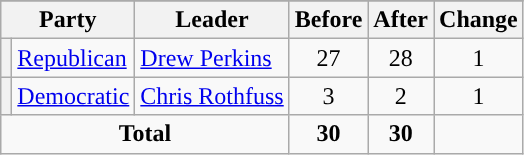<table class="wikitable" style="text-align:center;">
<tr>
</tr>
<tr>
<th colspan=2>Party</th>
<th>Leader</th>
<th>Before</th>
<th>After</th>
<th>Change</th>
</tr>
<tr>
<th style="background-color:"></th>
<td style="text-align:left;"><a href='#'>Republican</a></td>
<td style="text-align:left;"><a href='#'>Drew Perkins</a></td>
<td>27</td>
<td>28</td>
<td> 1</td>
</tr>
<tr>
<th style="background-color:"></th>
<td style="text-align:left;"><a href='#'>Democratic</a></td>
<td style="text-align:left;"><a href='#'>Chris Rothfuss</a></td>
<td>3</td>
<td>2</td>
<td> 1</td>
</tr>
<tr>
<td colspan=3><strong>Total</strong></td>
<td><strong>30</strong></td>
<td><strong>30</strong></td>
<td></td>
</tr>
</table>
